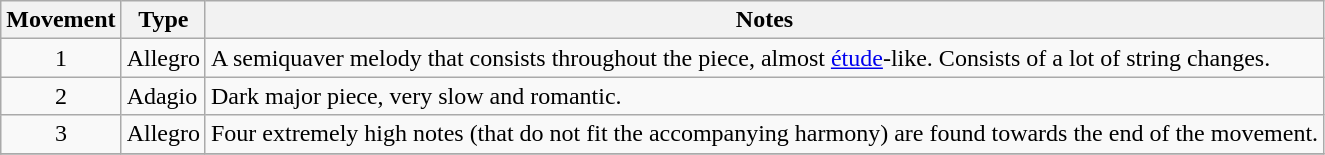<table class="wikitable" border="1">
<tr>
<th bgcolor=ececec>Movement</th>
<th bgcolor=ececec>Type</th>
<th bgcolor=ececec>Notes</th>
</tr>
<tr>
<td align=center>1</td>
<td>Allegro</td>
<td>A semiquaver melody that consists throughout the piece, almost <a href='#'>étude</a>-like. Consists of a lot of string changes.</td>
</tr>
<tr>
<td align=center>2</td>
<td>Adagio</td>
<td>Dark major piece, very slow and romantic.</td>
</tr>
<tr>
<td align=center>3</td>
<td>Allegro</td>
<td>Four extremely high notes (that do not fit the accompanying harmony) are found towards the end of the movement.</td>
</tr>
<tr>
</tr>
</table>
